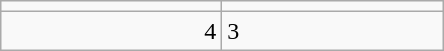<table class="wikitable">
<tr>
<td align=center width=140></td>
<td align=center width=140></td>
</tr>
<tr>
<td align=right>4</td>
<td>3</td>
</tr>
</table>
